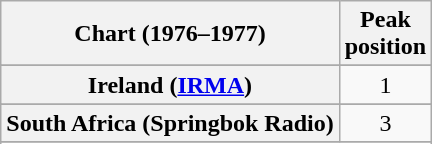<table class="wikitable sortable plainrowheaders" style="text-align:center">
<tr>
<th scope="col">Chart (1976–1977)</th>
<th scope="col">Peak<br>position</th>
</tr>
<tr>
</tr>
<tr>
</tr>
<tr>
</tr>
<tr>
<th scope="row">Ireland (<a href='#'>IRMA</a>)</th>
<td align="center">1</td>
</tr>
<tr>
</tr>
<tr>
</tr>
<tr>
</tr>
<tr>
<th scope="row">South Africa (Springbok Radio)</th>
<td align="center">3</td>
</tr>
<tr>
</tr>
<tr>
</tr>
</table>
